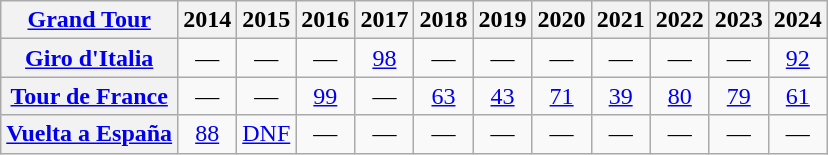<table class="wikitable plainrowheaders">
<tr>
<th scope="col"><a href='#'>Grand Tour</a></th>
<th scope="col">2014</th>
<th scope="col">2015</th>
<th scope="col">2016</th>
<th scope="col">2017</th>
<th scope="col">2018</th>
<th scope="col">2019</th>
<th scope="col">2020</th>
<th scope="col">2021</th>
<th scope="col">2022</th>
<th scope="col">2023</th>
<th scope="col">2024</th>
</tr>
<tr style="text-align:center;">
<th scope="row"> <a href='#'>Giro d'Italia</a></th>
<td>—</td>
<td>—</td>
<td>—</td>
<td><a href='#'>98</a></td>
<td>—</td>
<td>—</td>
<td>—</td>
<td>—</td>
<td>—</td>
<td>—</td>
<td><a href='#'>92</a></td>
</tr>
<tr style="text-align:center;">
<th scope="row"> <a href='#'>Tour de France</a></th>
<td>—</td>
<td>—</td>
<td><a href='#'>99</a></td>
<td>—</td>
<td><a href='#'>63</a></td>
<td><a href='#'>43</a></td>
<td><a href='#'>71</a></td>
<td><a href='#'>39</a></td>
<td><a href='#'>80</a></td>
<td><a href='#'>79</a></td>
<td><a href='#'>61</a></td>
</tr>
<tr style="text-align:center;">
<th scope="row"> <a href='#'>Vuelta a España</a></th>
<td><a href='#'>88</a></td>
<td><a href='#'>DNF</a></td>
<td>—</td>
<td>—</td>
<td>—</td>
<td>—</td>
<td>—</td>
<td>—</td>
<td>—</td>
<td>—</td>
<td>—</td>
</tr>
</table>
